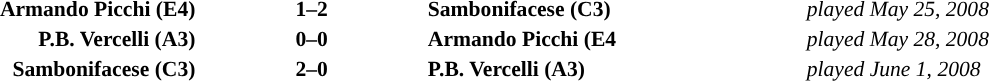<table style="width:100%;" cellspacing="1">
<tr>
<th style="width:20%;"></th>
<th style="width:12%;"></th>
<th style="width:20%;"></th>
<th width="20%'"></th>
<th></th>
</tr>
<tr style="font-size:90%;">
<td align="right"><strong>Armando Picchi (E4)</strong></td>
<td style="text-align:center;"><strong>1–2</strong></td>
<td align="left"><strong>Sambonifacese (C3)</strong></td>
<td align="left"><em>played May 25, 2008</em></td>
</tr>
<tr style="font-size:90%;">
<td align="right"><strong>P.B. Vercelli (A3)</strong></td>
<td style="text-align:center;"><strong>0–0</strong></td>
<td align="left"><strong>Armando Picchi (E4</strong></td>
<td align="left"><em>played May 28, 2008</em></td>
</tr>
<tr style="font-size:90%;">
<td align="right"><strong>Sambonifacese (C3)</strong></td>
<td style="text-align:center;"><strong>2–0</strong></td>
<td align="left"><strong>P.B. Vercelli (A3)</strong></td>
<td align="left"><em>played June 1, 2008</em></td>
</tr>
</table>
